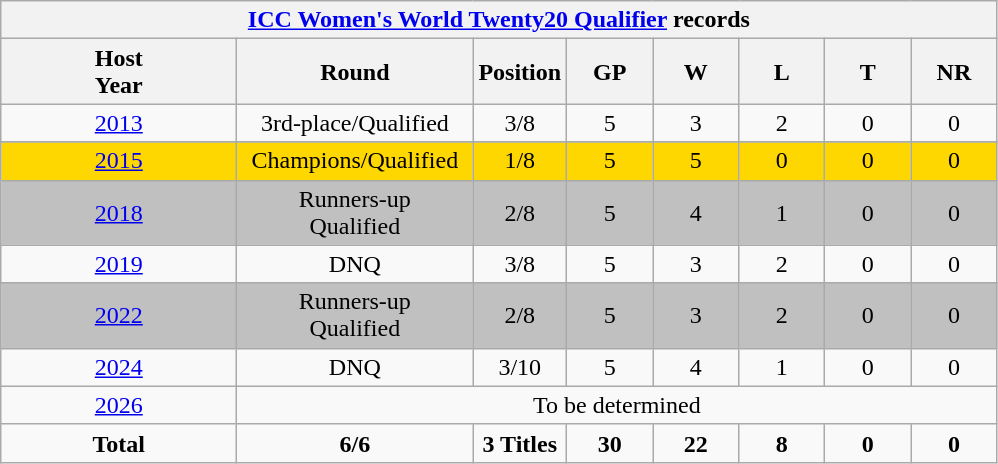<table class="wikitable" style="text-align: center; width=900px;">
<tr>
<th colspan=9><a href='#'>ICC Women's World Twenty20 Qualifier</a> records</th>
</tr>
<tr>
<th width=150>Host<br>Year</th>
<th width=150>Round</th>
<th width=50>Position</th>
<th width=50>GP</th>
<th width=50>W</th>
<th width=50>L</th>
<th width=50>T</th>
<th width=50>NR</th>
</tr>
<tr>
<td> <a href='#'>2013</a></td>
<td>3rd-place/Qualified</td>
<td>3/8</td>
<td>5</td>
<td>3</td>
<td>2</td>
<td>0</td>
<td>0</td>
</tr>
<tr>
</tr>
<tr bgcolor=gold>
<td> <a href='#'>2015</a></td>
<td>Champions/Qualified</td>
<td>1/8</td>
<td>5</td>
<td>5</td>
<td>0</td>
<td>0</td>
<td>0</td>
</tr>
<tr bgcolor=silver>
<td> <a href='#'>2018</a></td>
<td>Runners-up</br>Qualified</td>
<td>2/8</td>
<td>5</td>
<td>4</td>
<td>1</td>
<td>0</td>
<td>0</td>
</tr>
<tr>
<td> <a href='#'>2019</a></td>
<td>DNQ</td>
<td>3/8</td>
<td>5</td>
<td>3</td>
<td>2</td>
<td>0</td>
<td>0</td>
</tr>
<tr>
</tr>
<tr bgcolor=silver>
<td> <a href='#'>2022</a></td>
<td>Runners-up</br>Qualified</td>
<td>2/8</td>
<td>5</td>
<td>3</td>
<td>2</td>
<td>0</td>
<td>0</td>
</tr>
<tr>
<td> <a href='#'>2024</a></td>
<td>DNQ</td>
<td>3/10</td>
<td>5</td>
<td>4</td>
<td>1</td>
<td>0</td>
<td>0</td>
</tr>
<tr>
<td> <a href='#'>2026</a></td>
<td colspan=8>To be determined</td>
</tr>
<tr>
<td><strong>Total</strong></td>
<td><strong>6/6</strong></td>
<td><strong>3 Titles</strong></td>
<td><strong>30</strong></td>
<td><strong>22</strong></td>
<td><strong>8</strong></td>
<td><strong>0</strong></td>
<td><strong>0</strong></td>
</tr>
</table>
